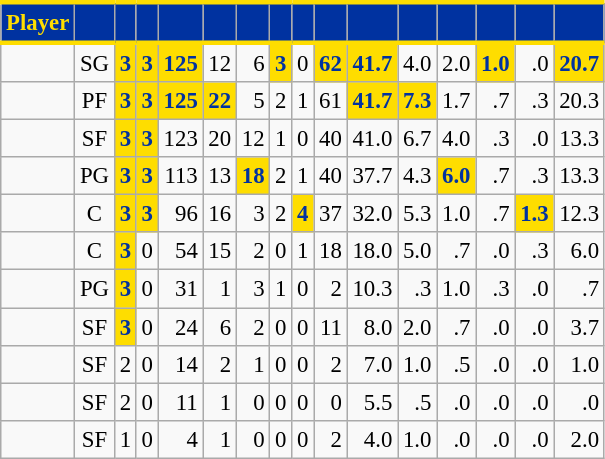<table class="wikitable sortable" style="font-size: 95%; text-align:right;">
<tr>
<th style="background:#0032A0; color:#FEDD00; border-top:#FEDD00 3px solid; border-bottom:#FEDD00 3px solid;">Player</th>
<th style="background:#0032A0; color:#FEDD00; border-top:#FEDD00 3px solid; border-bottom:#FEDD00 3px solid;"></th>
<th style="background:#0032A0; color:#FEDD00; border-top:#FEDD00 3px solid; border-bottom:#FEDD00 3px solid;"></th>
<th style="background:#0032A0; color:#FEDD00; border-top:#FEDD00 3px solid; border-bottom:#FEDD00 3px solid;"></th>
<th style="background:#0032A0; color:#FEDD00; border-top:#FEDD00 3px solid; border-bottom:#FEDD00 3px solid;"></th>
<th style="background:#0032A0; color:#FEDD00; border-top:#FEDD00 3px solid; border-bottom:#FEDD00 3px solid;"></th>
<th style="background:#0032A0; color:#FEDD00; border-top:#FEDD00 3px solid; border-bottom:#FEDD00 3px solid;"></th>
<th style="background:#0032A0; color:#FEDD00; border-top:#FEDD00 3px solid; border-bottom:#FEDD00 3px solid;"></th>
<th style="background:#0032A0; color:#FEDD00; border-top:#FEDD00 3px solid; border-bottom:#FEDD00 3px solid;"></th>
<th style="background:#0032A0; color:#FEDD00; border-top:#FEDD00 3px solid; border-bottom:#FEDD00 3px solid;"></th>
<th style="background:#0032A0; color:#FEDD00; border-top:#FEDD00 3px solid; border-bottom:#FEDD00 3px solid;"></th>
<th style="background:#0032A0; color:#FEDD00; border-top:#FEDD00 3px solid; border-bottom:#FEDD00 3px solid;"></th>
<th style="background:#0032A0; color:#FEDD00; border-top:#FEDD00 3px solid; border-bottom:#FEDD00 3px solid;"></th>
<th style="background:#0032A0; color:#FEDD00; border-top:#FEDD00 3px solid; border-bottom:#FEDD00 3px solid;"></th>
<th style="background:#0032A0; color:#FEDD00; border-top:#FEDD00 3px solid; border-bottom:#FEDD00 3px solid;"></th>
<th style="background:#0032A0; color:#FEDD00; border-top:#FEDD00 3px solid; border-bottom:#FEDD00 3px solid;"></th>
</tr>
<tr>
<td style="text-align:left;"></td>
<td style="text-align:center;">SG</td>
<td style="background:#FEDD00; color:#0032A0;"><strong>3</strong></td>
<td style="background:#FEDD00; color:#0032A0;"><strong>3</strong></td>
<td style="background:#FEDD00; color:#0032A0;"><strong>125</strong></td>
<td>12</td>
<td>6</td>
<td style="background:#FEDD00; color:#0032A0;"><strong>3</strong></td>
<td>0</td>
<td style="background:#FEDD00; color:#0032A0;"><strong>62</strong></td>
<td style="background:#FEDD00; color:#0032A0;"><strong>41.7</strong></td>
<td>4.0</td>
<td>2.0</td>
<td style="background:#FEDD00; color:#0032A0;"><strong>1.0</strong></td>
<td>.0</td>
<td style="background:#FEDD00; color:#0032A0;"><strong>20.7</strong></td>
</tr>
<tr>
<td style="text-align:left;"></td>
<td style="text-align:center;">PF</td>
<td style="background:#FEDD00; color:#0032A0;"><strong>3</strong></td>
<td style="background:#FEDD00; color:#0032A0;"><strong>3</strong></td>
<td style="background:#FEDD00; color:#0032A0;"><strong>125</strong></td>
<td style="background:#FEDD00; color:#0032A0;"><strong>22</strong></td>
<td>5</td>
<td>2</td>
<td>1</td>
<td>61</td>
<td style="background:#FEDD00; color:#0032A0;"><strong>41.7</strong></td>
<td style="background:#FEDD00; color:#0032A0;"><strong>7.3</strong></td>
<td>1.7</td>
<td>.7</td>
<td>.3</td>
<td>20.3</td>
</tr>
<tr>
<td style="text-align:left;"></td>
<td style="text-align:center;">SF</td>
<td style="background:#FEDD00; color:#0032A0;"><strong>3</strong></td>
<td style="background:#FEDD00; color:#0032A0;"><strong>3</strong></td>
<td>123</td>
<td>20</td>
<td>12</td>
<td>1</td>
<td>0</td>
<td>40</td>
<td>41.0</td>
<td>6.7</td>
<td>4.0</td>
<td>.3</td>
<td>.0</td>
<td>13.3</td>
</tr>
<tr>
<td style="text-align:left;"></td>
<td style="text-align:center;">PG</td>
<td style="background:#FEDD00; color:#0032A0;"><strong>3</strong></td>
<td style="background:#FEDD00; color:#0032A0;"><strong>3</strong></td>
<td>113</td>
<td>13</td>
<td style="background:#FEDD00; color:#0032A0;"><strong>18</strong></td>
<td>2</td>
<td>1</td>
<td>40</td>
<td>37.7</td>
<td>4.3</td>
<td style="background:#FEDD00; color:#0032A0;"><strong>6.0</strong></td>
<td>.7</td>
<td>.3</td>
<td>13.3</td>
</tr>
<tr>
<td style="text-align:left;"></td>
<td style="text-align:center;">C</td>
<td style="background:#FEDD00; color:#0032A0;"><strong>3</strong></td>
<td style="background:#FEDD00; color:#0032A0;"><strong>3</strong></td>
<td>96</td>
<td>16</td>
<td>3</td>
<td>2</td>
<td style="background:#FEDD00; color:#0032A0;"><strong>4</strong></td>
<td>37</td>
<td>32.0</td>
<td>5.3</td>
<td>1.0</td>
<td>.7</td>
<td style="background:#FEDD00; color:#0032A0;"><strong>1.3</strong></td>
<td>12.3</td>
</tr>
<tr>
<td style="text-align:left;"></td>
<td style="text-align:center;">C</td>
<td style="background:#FEDD00; color:#0032A0;"><strong>3</strong></td>
<td>0</td>
<td>54</td>
<td>15</td>
<td>2</td>
<td>0</td>
<td>1</td>
<td>18</td>
<td>18.0</td>
<td>5.0</td>
<td>.7</td>
<td>.0</td>
<td>.3</td>
<td>6.0</td>
</tr>
<tr>
<td style="text-align:left;"></td>
<td style="text-align:center;">PG</td>
<td style="background:#FEDD00; color:#0032A0;"><strong>3</strong></td>
<td>0</td>
<td>31</td>
<td>1</td>
<td>3</td>
<td>1</td>
<td>0</td>
<td>2</td>
<td>10.3</td>
<td>.3</td>
<td>1.0</td>
<td>.3</td>
<td>.0</td>
<td>.7</td>
</tr>
<tr>
<td style="text-align:left;"></td>
<td style="text-align:center;">SF</td>
<td style="background:#FEDD00; color:#0032A0;"><strong>3</strong></td>
<td>0</td>
<td>24</td>
<td>6</td>
<td>2</td>
<td>0</td>
<td>0</td>
<td>11</td>
<td>8.0</td>
<td>2.0</td>
<td>.7</td>
<td>.0</td>
<td>.0</td>
<td>3.7</td>
</tr>
<tr>
<td style="text-align:left;"></td>
<td style="text-align:center;">SF</td>
<td>2</td>
<td>0</td>
<td>14</td>
<td>2</td>
<td>1</td>
<td>0</td>
<td>0</td>
<td>2</td>
<td>7.0</td>
<td>1.0</td>
<td>.5</td>
<td>.0</td>
<td>.0</td>
<td>1.0</td>
</tr>
<tr>
<td style="text-align:left;"></td>
<td style="text-align:center;">SF</td>
<td>2</td>
<td>0</td>
<td>11</td>
<td>1</td>
<td>0</td>
<td>0</td>
<td>0</td>
<td>0</td>
<td>5.5</td>
<td>.5</td>
<td>.0</td>
<td>.0</td>
<td>.0</td>
<td>.0</td>
</tr>
<tr>
<td style="text-align:left;"></td>
<td style="text-align:center;">SF</td>
<td>1</td>
<td>0</td>
<td>4</td>
<td>1</td>
<td>0</td>
<td>0</td>
<td>0</td>
<td>2</td>
<td>4.0</td>
<td>1.0</td>
<td>.0</td>
<td>.0</td>
<td>.0</td>
<td>2.0</td>
</tr>
</table>
